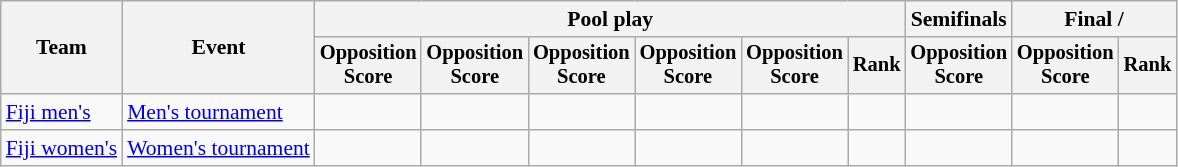<table class=wikitable style=font-size:90%;text-align:center>
<tr>
<th rowspan=2>Team</th>
<th rowspan=2>Event</th>
<th colspan=6>Pool play</th>
<th>Semifinals</th>
<th colspan=2>Final / </th>
</tr>
<tr style=font-size:95%>
<th>Opposition<br>Score</th>
<th>Opposition<br>Score</th>
<th>Opposition<br>Score</th>
<th>Opposition<br>Score</th>
<th>Opposition<br>Score</th>
<th>Rank</th>
<th>Opposition<br>Score</th>
<th>Opposition<br>Score</th>
<th>Rank</th>
</tr>
<tr>
<td align=left><a href='#'>Fiji men's</a></td>
<td align=left><a href='#'>Men's tournament</a></td>
<td><br></td>
<td><br></td>
<td><br></td>
<td><br></td>
<td><br></td>
<td></td>
<td></td>
<td></td>
</tr>
<tr>
<td align=left><a href='#'>Fiji women's</a></td>
<td align=left><a href='#'>Women's tournament</a></td>
<td><br></td>
<td><br></td>
<td><br></td>
<td><br></td>
<td></td>
<td></td>
<td></td>
<td></td>
<td></td>
</tr>
</table>
